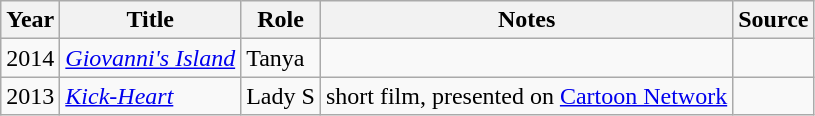<table class="wikitable sortable plainrowheaders">
<tr>
<th>Year</th>
<th>Title</th>
<th>Role</th>
<th class="unsortable">Notes</th>
<th class="unsortable">Source</th>
</tr>
<tr>
<td>2014</td>
<td><em><a href='#'>Giovanni's Island</a></em></td>
<td>Tanya</td>
<td></td>
<td></td>
</tr>
<tr>
<td>2013</td>
<td><em><a href='#'>Kick-Heart</a></em></td>
<td>Lady S</td>
<td>short film, presented on <a href='#'>Cartoon Network</a></td>
<td></td>
</tr>
</table>
